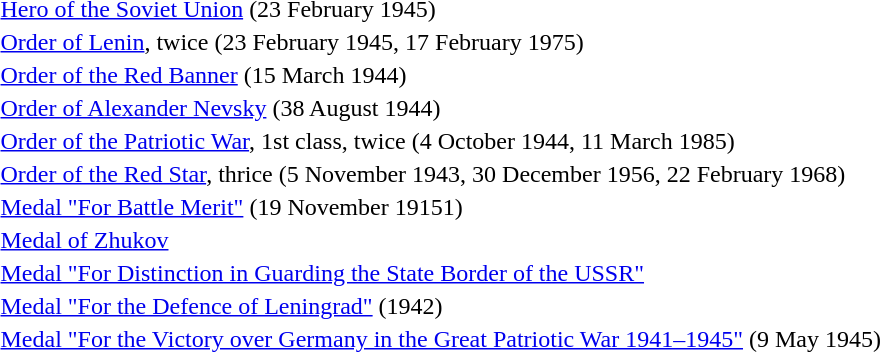<table>
<tr>
<td></td>
<td><a href='#'>Hero of the Soviet Union</a> (23 February 1945)</td>
</tr>
<tr>
<td></td>
<td><a href='#'>Order of Lenin</a>, twice (23 February 1945, 17 February 1975)</td>
</tr>
<tr>
<td></td>
<td><a href='#'>Order of the Red Banner</a> (15 March 1944)</td>
</tr>
<tr>
<td></td>
<td><a href='#'>Order of Alexander Nevsky</a> (38 August 1944)</td>
</tr>
<tr>
<td></td>
<td><a href='#'>Order of the Patriotic War</a>, 1st class, twice (4 October 1944, 11 March 1985)</td>
</tr>
<tr>
<td></td>
<td><a href='#'>Order of the Red Star</a>, thrice (5 November 1943, 30 December 1956, 22 February 1968)</td>
</tr>
<tr>
<td></td>
<td><a href='#'>Medal "For Battle Merit"</a> (19 November 19151)</td>
</tr>
<tr>
<td></td>
<td><a href='#'>Medal of Zhukov</a></td>
</tr>
<tr>
<td></td>
<td><a href='#'>Medal "For Distinction in Guarding the State Border of the USSR"</a></td>
</tr>
<tr>
<td></td>
<td><a href='#'>Medal "For the Defence of Leningrad"</a> (1942)</td>
</tr>
<tr>
<td></td>
<td><a href='#'>Medal "For the Victory over Germany in the Great Patriotic War 1941–1945"</a> (9 May 1945)</td>
</tr>
<tr>
</tr>
</table>
